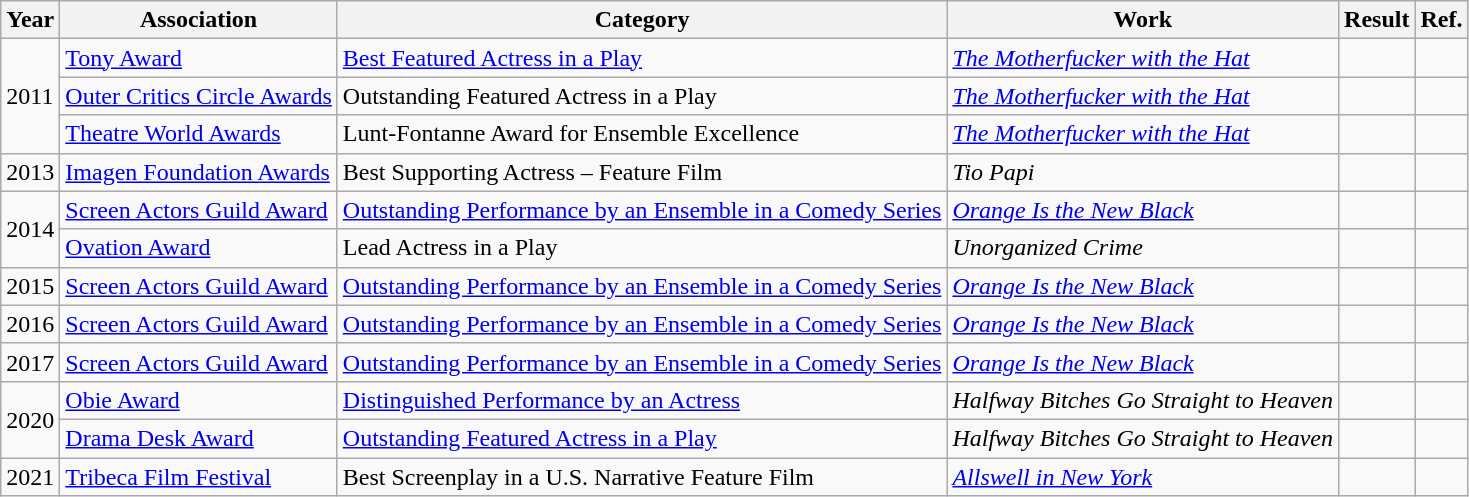<table class="wikitable sortable">
<tr>
<th>Year</th>
<th>Association</th>
<th>Category</th>
<th>Work</th>
<th>Result</th>
<th class="unsortable">Ref.</th>
</tr>
<tr>
<td rowspan="3">2011</td>
<td><a href='#'>Tony Award</a></td>
<td><a href='#'>Best Featured Actress in a Play</a></td>
<td><em><a href='#'>The Motherfucker with the Hat</a></em></td>
<td></td>
<td style="text-align:center;"></td>
</tr>
<tr>
<td><a href='#'>Outer Critics Circle Awards</a></td>
<td>Outstanding Featured Actress in a Play</td>
<td><em><a href='#'>The Motherfucker with the Hat</a></em></td>
<td></td>
<td style="text-align:center;"></td>
</tr>
<tr>
<td><a href='#'>Theatre World Awards</a></td>
<td>Lunt-Fontanne Award for Ensemble Excellence</td>
<td><em><a href='#'>The Motherfucker with the Hat</a></em></td>
<td></td>
<td style="text-align:center;"></td>
</tr>
<tr>
<td rowspan="1">2013</td>
<td><a href='#'>Imagen Foundation Awards</a></td>
<td>Best Supporting Actress – Feature Film</td>
<td rowspan="1"><em>Tio Papi</em></td>
<td></td>
<td style="text-align:center;"></td>
</tr>
<tr>
<td rowspan="2">2014</td>
<td><a href='#'>Screen Actors Guild Award</a></td>
<td><a href='#'>Outstanding Performance by an Ensemble in a Comedy Series</a></td>
<td rowspan="1"><em><a href='#'>Orange Is the New Black</a></em></td>
<td></td>
<td style="text-align:center;"></td>
</tr>
<tr>
<td><a href='#'>Ovation Award</a></td>
<td>Lead Actress in a Play</td>
<td><em>Unorganized Crime</em></td>
<td></td>
<td style="text-align:center;"></td>
</tr>
<tr>
<td rowspan="1">2015</td>
<td><a href='#'>Screen Actors Guild Award</a></td>
<td><a href='#'>Outstanding Performance by an Ensemble in a Comedy Series</a></td>
<td rowspan="1"><em><a href='#'>Orange Is the New Black</a></em></td>
<td></td>
<td style="text-align:center;"></td>
</tr>
<tr>
<td rowspan="1">2016</td>
<td><a href='#'>Screen Actors Guild Award</a></td>
<td><a href='#'>Outstanding Performance by an Ensemble in a Comedy Series</a></td>
<td rowspan="1"><em><a href='#'>Orange Is the New Black</a></em></td>
<td></td>
<td></td>
</tr>
<tr>
<td rowspan="1">2017</td>
<td><a href='#'>Screen Actors Guild Award</a></td>
<td><a href='#'>Outstanding Performance by an Ensemble in a Comedy Series</a></td>
<td rowspan="1"><em><a href='#'>Orange Is the New Black</a></em></td>
<td></td>
<td></td>
</tr>
<tr>
<td rowspan="2">2020</td>
<td><a href='#'>Obie Award</a></td>
<td><a href='#'>Distinguished Performance by an Actress</a></td>
<td rowspan="1"><em>Halfway Bitches Go Straight to Heaven</em></td>
<td></td>
<td></td>
</tr>
<tr>
<td><a href='#'>Drama Desk Award</a></td>
<td><a href='#'>Outstanding Featured Actress in a Play</a></td>
<td rowspan="1"><em>Halfway Bitches Go Straight to Heaven</em></td>
<td></td>
<td></td>
</tr>
<tr>
<td rowspan="1">2021</td>
<td><a href='#'>Tribeca Film Festival</a></td>
<td>Best Screenplay in a U.S. Narrative Feature Film</td>
<td rowspan="1"><em><a href='#'>Allswell in New York</a></em></td>
<td></td>
<td></td>
</tr>
</table>
